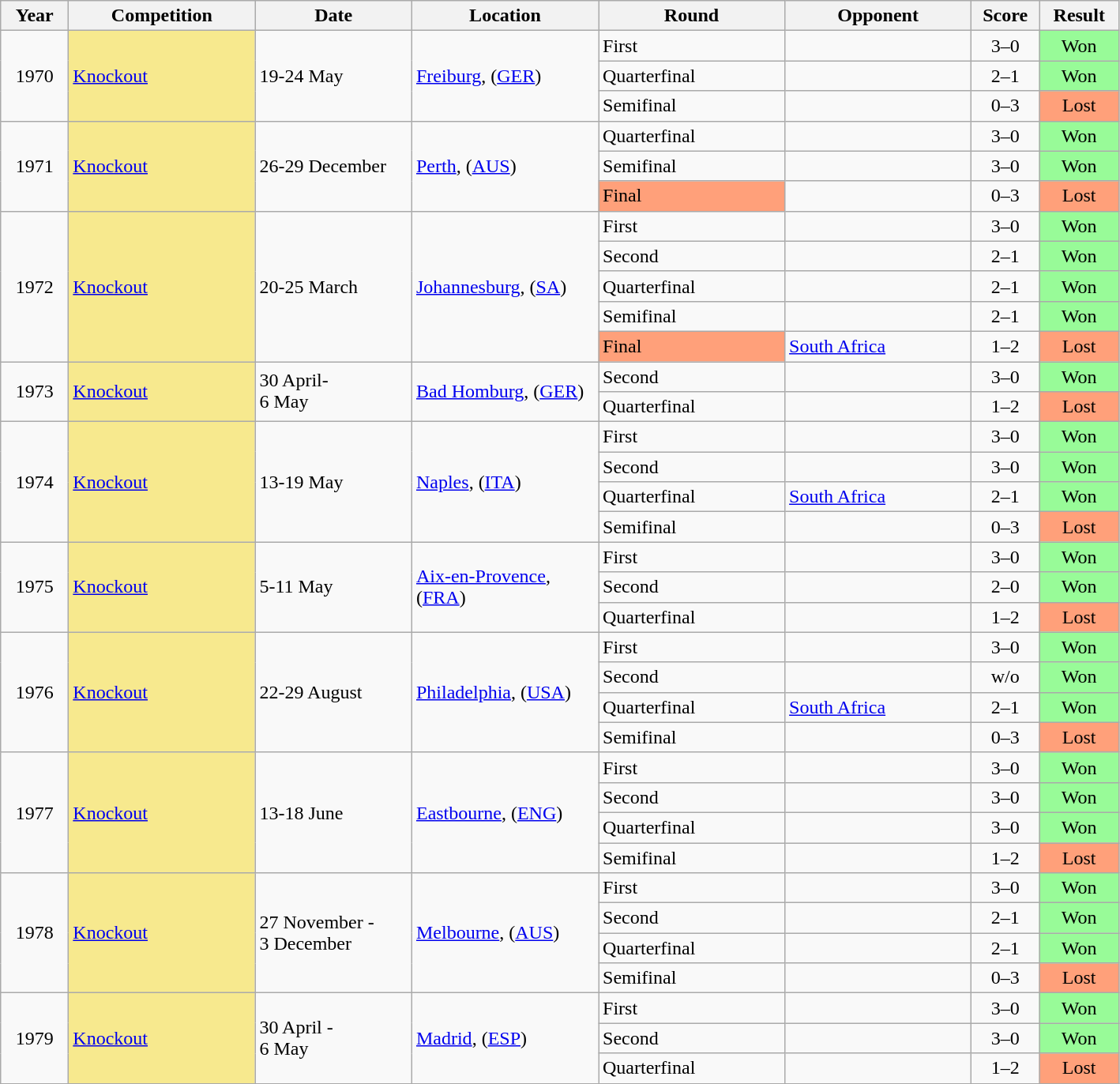<table class="wikitable collapsible collapsed">
<tr>
<th style="width:50px">Year</th>
<th style="width:150px">Competition</th>
<th style="width:125px">Date</th>
<th style="width:150px">Location</th>
<th style="width:150px">Round</th>
<th style="width:150px">Opponent</th>
<th style="width:50px">Score</th>
<th style="width:60px">Result</th>
</tr>
<tr>
<td align="center" rowspan="3">1970</td>
<td align="left" rowspan="3" bgcolor=#F7E98E><a href='#'>Knockout</a></td>
<td align="left" rowspan="3">19-24 May</td>
<td align="left" rowspan="3"><a href='#'>Freiburg</a>, (<a href='#'>GER</a>)</td>
<td>First</td>
<td></td>
<td align="center">3–0</td>
<td align="center" bgcolor="#98FB98">Won</td>
</tr>
<tr>
<td>Quarterfinal</td>
<td></td>
<td align="center">2–1</td>
<td align="center" bgcolor="#98FB98">Won</td>
</tr>
<tr>
<td>Semifinal</td>
<td></td>
<td align="center">0–3</td>
<td align="center" bgcolor="FFA07A">Lost</td>
</tr>
<tr>
<td align="center" rowspan="3">1971</td>
<td align="left" rowspan="3" bgcolor=#F7E98E><a href='#'>Knockout</a></td>
<td align="left" rowspan="3">26-29 December</td>
<td align="left" rowspan="3"><a href='#'>Perth</a>, (<a href='#'>AUS</a>)</td>
<td>Quarterfinal</td>
<td></td>
<td align="center">3–0</td>
<td align="center" bgcolor="#98FB98">Won</td>
</tr>
<tr>
<td>Semifinal</td>
<td></td>
<td align="center">3–0</td>
<td align="center" bgcolor="#98FB98">Won</td>
</tr>
<tr>
<td bgcolor=#ffa07a>Final</td>
<td></td>
<td align="center">0–3</td>
<td align="center" bgcolor="FFA07A">Lost</td>
</tr>
<tr>
<td align="center" rowspan="5">1972</td>
<td align="left" rowspan="5" bgcolor=#F7E98E><a href='#'>Knockout</a></td>
<td align="left" rowspan="5">20-25 March</td>
<td align="left" rowspan="5"><a href='#'>Johannesburg</a>, (<a href='#'>SA</a>)</td>
<td>First</td>
<td></td>
<td align="center">3–0</td>
<td align="center" bgcolor="#98FB98">Won</td>
</tr>
<tr>
<td>Second</td>
<td></td>
<td align="center">2–1</td>
<td align="center" bgcolor="#98FB98">Won</td>
</tr>
<tr>
<td>Quarterfinal</td>
<td></td>
<td align="center">2–1</td>
<td align="center" bgcolor="#98FB98">Won</td>
</tr>
<tr>
<td>Semifinal</td>
<td></td>
<td align="center">2–1</td>
<td align="center" bgcolor="#98FB98">Won</td>
</tr>
<tr>
<td bgcolor=#ffa07a>Final</td>
<td> <a href='#'>South Africa</a></td>
<td align="center">1–2</td>
<td align="center" bgcolor="FFA07A">Lost</td>
</tr>
<tr>
<td align="center" rowspan="2">1973</td>
<td align="left" rowspan="2" bgcolor=#F7E98E><a href='#'>Knockout</a></td>
<td align="left" rowspan="2">30 April-<br> 6 May</td>
<td align="left" rowspan="2"><a href='#'>Bad Homburg</a>, (<a href='#'>GER</a>)</td>
<td>Second</td>
<td></td>
<td align="center">3–0</td>
<td align="center" bgcolor="#98FB98">Won</td>
</tr>
<tr>
<td>Quarterfinal</td>
<td></td>
<td align="center">1–2</td>
<td align="center" bgcolor="FFA07A">Lost</td>
</tr>
<tr>
<td align="center" rowspan="4">1974</td>
<td align="left" rowspan="4" bgcolor=#F7E98E><a href='#'>Knockout</a></td>
<td align="left" rowspan="4">13-19 May</td>
<td align="left" rowspan="4"><a href='#'>Naples</a>, (<a href='#'>ITA</a>)</td>
<td>First</td>
<td></td>
<td align="center">3–0</td>
<td align="center" bgcolor="#98FB98">Won</td>
</tr>
<tr>
<td>Second</td>
<td></td>
<td align="center">3–0</td>
<td align="center" bgcolor="#98FB98">Won</td>
</tr>
<tr>
<td>Quarterfinal</td>
<td> <a href='#'>South Africa</a></td>
<td align="center">2–1</td>
<td align="center" bgcolor="#98FB98">Won</td>
</tr>
<tr>
<td>Semifinal</td>
<td></td>
<td align="center">0–3</td>
<td align="center" bgcolor="FFA07A">Lost</td>
</tr>
<tr>
<td align="center" rowspan="3">1975</td>
<td align="left" rowspan="3" bgcolor=#F7E98E><a href='#'>Knockout</a></td>
<td align="left" rowspan="3">5-11 May</td>
<td align="left" rowspan="3"><a href='#'>Aix-en-Provence</a>, (<a href='#'>FRA</a>)</td>
<td>First</td>
<td></td>
<td align="center">3–0</td>
<td align="center" bgcolor="#98FB98">Won</td>
</tr>
<tr>
<td>Second</td>
<td></td>
<td align="center">2–0</td>
<td align="center" bgcolor="#98FB98">Won</td>
</tr>
<tr>
<td>Quarterfinal</td>
<td></td>
<td align="center">1–2</td>
<td align="center" bgcolor="FFA07A">Lost</td>
</tr>
<tr>
<td align="center" rowspan="4">1976</td>
<td align="left" rowspan="4" bgcolor=#F7E98E><a href='#'>Knockout</a></td>
<td align="left" rowspan="4">22-29 August</td>
<td align="left" rowspan="4"><a href='#'>Philadelphia</a>, (<a href='#'>USA</a>)</td>
<td>First</td>
<td></td>
<td align="center">3–0</td>
<td align="center" bgcolor="#98FB98">Won</td>
</tr>
<tr>
<td>Second</td>
<td></td>
<td align="center">w/o</td>
<td align="center" bgcolor="#98FB98">Won</td>
</tr>
<tr>
<td>Quarterfinal</td>
<td> <a href='#'>South Africa</a></td>
<td align="center">2–1</td>
<td align="center" bgcolor="#98FB98">Won</td>
</tr>
<tr>
<td>Semifinal</td>
<td></td>
<td align="center">0–3</td>
<td align="center" bgcolor="FFA07A">Lost</td>
</tr>
<tr>
<td align="center" rowspan="4">1977</td>
<td align="left" rowspan="4" bgcolor=#F7E98E><a href='#'>Knockout</a></td>
<td align="left" rowspan="4">13-18 June</td>
<td align="left" rowspan="4"><a href='#'>Eastbourne</a>, (<a href='#'>ENG</a>)</td>
<td>First</td>
<td></td>
<td align="center">3–0</td>
<td align="center" bgcolor="#98FB98">Won</td>
</tr>
<tr>
<td>Second</td>
<td></td>
<td align="center">3–0</td>
<td align="center" bgcolor="#98FB98">Won</td>
</tr>
<tr>
<td>Quarterfinal</td>
<td></td>
<td align="center">3–0</td>
<td align="center" bgcolor="#98FB98">Won</td>
</tr>
<tr>
<td>Semifinal</td>
<td></td>
<td align="center">1–2</td>
<td align="center" bgcolor="FFA07A">Lost</td>
</tr>
<tr>
<td align="center" rowspan="4">1978</td>
<td align="left" rowspan="4" bgcolor=#F7E98E><a href='#'>Knockout</a></td>
<td align="left" rowspan="4">27 November -<br> 3 December</td>
<td align="left" rowspan="4"><a href='#'>Melbourne</a>, (<a href='#'>AUS</a>)</td>
<td>First</td>
<td></td>
<td align="center">3–0</td>
<td align="center" bgcolor="#98FB98">Won</td>
</tr>
<tr>
<td>Second</td>
<td></td>
<td align="center">2–1</td>
<td align="center" bgcolor="#98FB98">Won</td>
</tr>
<tr>
<td>Quarterfinal</td>
<td></td>
<td align="center">2–1</td>
<td align="center" bgcolor="#98FB98">Won</td>
</tr>
<tr>
<td>Semifinal</td>
<td></td>
<td align="center">0–3</td>
<td align="center" bgcolor="FFA07A">Lost</td>
</tr>
<tr>
<td align="center" rowspan="3">1979</td>
<td align="left" rowspan="3" bgcolor=#F7E98E><a href='#'>Knockout</a></td>
<td align="left" rowspan="3">30 April -<br> 6 May</td>
<td align="left" rowspan="3"><a href='#'>Madrid</a>, (<a href='#'>ESP</a>)</td>
<td>First</td>
<td></td>
<td align="center">3–0</td>
<td align="center" bgcolor="#98FB98">Won</td>
</tr>
<tr>
<td>Second</td>
<td></td>
<td align="center">3–0</td>
<td align="center" bgcolor="#98FB98">Won</td>
</tr>
<tr>
<td>Quarterfinal</td>
<td></td>
<td align="center">1–2</td>
<td align="center" bgcolor="FFA07A">Lost</td>
</tr>
<tr>
</tr>
</table>
